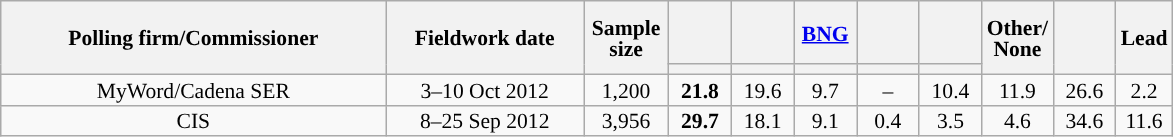<table class="wikitable collapsible collapsed" style="text-align:center; font-size:90%; line-height:14px;">
<tr style="height:42px;">
<th style="width:250px;" rowspan="2">Polling firm/Commissioner</th>
<th style="width:125px;" rowspan="2">Fieldwork date</th>
<th style="width:50px;" rowspan="2">Sample size</th>
<th style="width:35px;"></th>
<th style="width:35px;"></th>
<th style="width:35px;"><a href='#'>BNG</a></th>
<th style="width:35px;"></th>
<th style="width:35px;"></th>
<th style="width:35px;" rowspan="2">Other/<br>None</th>
<th style="width:35px;" rowspan="2"></th>
<th style="width:30px;" rowspan="2">Lead</th>
</tr>
<tr>
<th style="color:inherit;background:"></th>
<th style="color:inherit;background:"></th>
<th style="color:inherit;background:"></th>
<th style="color:inherit;background:"></th>
<th style="color:inherit;background:"></th>
</tr>
<tr>
<td>MyWord/Cadena SER</td>
<td>3–10 Oct 2012</td>
<td>1,200</td>
<td><strong>21.8</strong></td>
<td>19.6</td>
<td>9.7</td>
<td>–</td>
<td>10.4</td>
<td>11.9</td>
<td>26.6</td>
<td style="background:">2.2</td>
</tr>
<tr>
<td>CIS</td>
<td>8–25 Sep 2012</td>
<td>3,956</td>
<td><strong>29.7</strong></td>
<td>18.1</td>
<td>9.1</td>
<td>0.4</td>
<td>3.5</td>
<td>4.6</td>
<td>34.6</td>
<td style="background:">11.6</td>
</tr>
</table>
